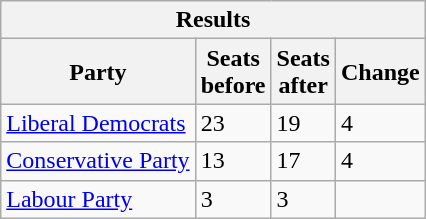<table class="wikitable">
<tr>
<th colspan="4">Results</th>
</tr>
<tr>
<th>Party</th>
<th>Seats<br>before</th>
<th>Seats<br>after</th>
<th>Change</th>
</tr>
<tr>
<td><a href='#'>Liberal Democrats</a></td>
<td>23</td>
<td>19</td>
<td> 4</td>
</tr>
<tr>
<td><a href='#'>Conservative Party</a></td>
<td>13</td>
<td>17</td>
<td> 4</td>
</tr>
<tr>
<td><a href='#'>Labour Party</a></td>
<td>3</td>
<td>3</td>
<td></td>
</tr>
</table>
